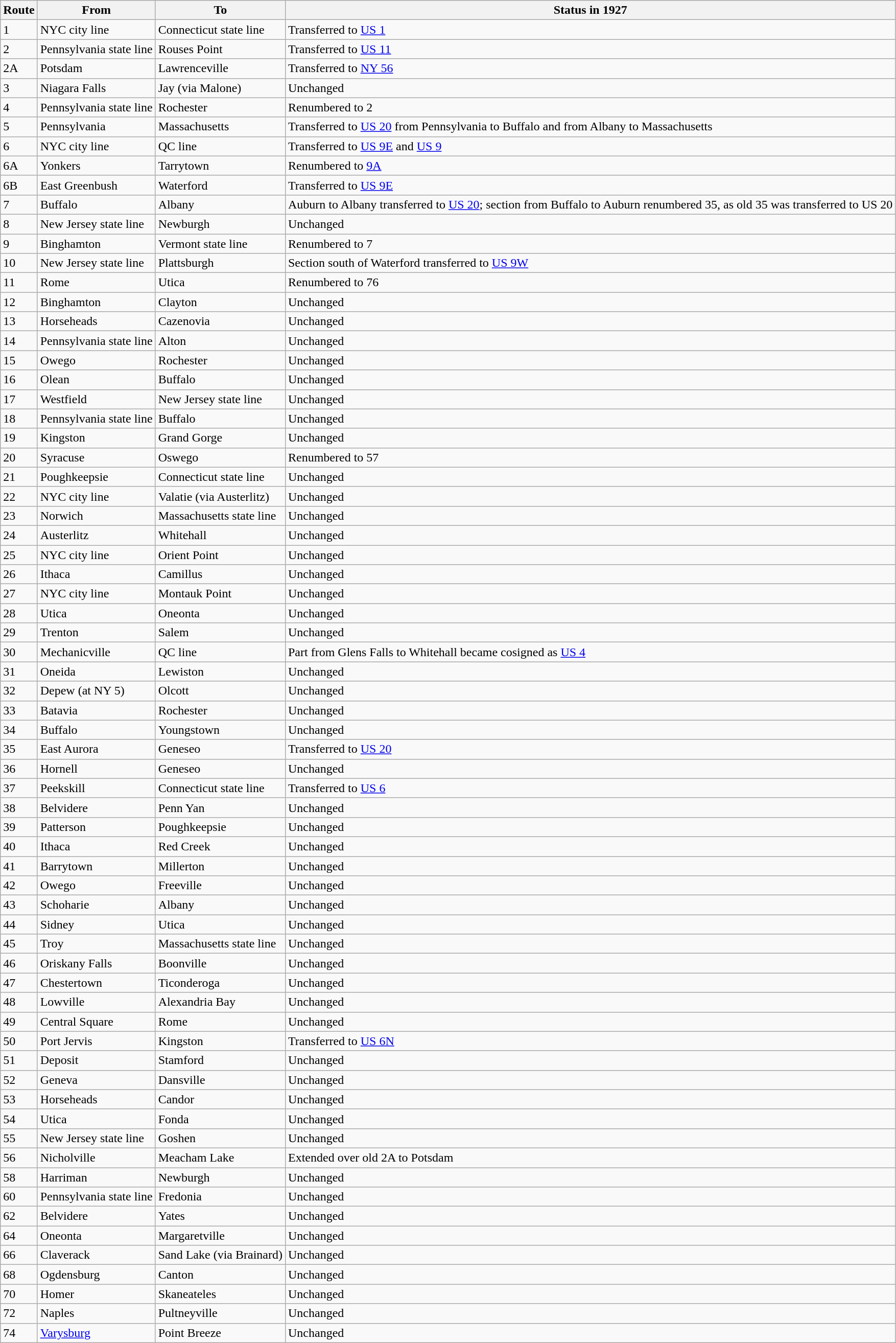<table class=wikitable>
<tr>
<th>Route</th>
<th>From</th>
<th>To</th>
<th>Status in 1927</th>
</tr>
<tr>
<td>1</td>
<td>NYC city line</td>
<td>Connecticut state line</td>
<td>Transferred to <a href='#'>US 1</a></td>
</tr>
<tr>
<td>2</td>
<td>Pennsylvania state line</td>
<td>Rouses Point</td>
<td>Transferred to <a href='#'>US 11</a></td>
</tr>
<tr>
<td>2A</td>
<td>Potsdam</td>
<td>Lawrenceville</td>
<td>Transferred to <a href='#'>NY 56</a></td>
</tr>
<tr>
<td>3</td>
<td>Niagara Falls</td>
<td>Jay (via Malone)</td>
<td>Unchanged</td>
</tr>
<tr>
<td>4</td>
<td>Pennsylvania state line</td>
<td>Rochester</td>
<td>Renumbered to 2</td>
</tr>
<tr>
<td>5</td>
<td>Pennsylvania</td>
<td>Massachusetts</td>
<td>Transferred to <a href='#'>US 20</a> from Pennsylvania to Buffalo and from Albany to Massachusetts</td>
</tr>
<tr>
<td>6</td>
<td>NYC city line</td>
<td>QC line</td>
<td>Transferred to <a href='#'>US 9E</a> and <a href='#'>US 9</a></td>
</tr>
<tr>
<td>6A</td>
<td>Yonkers</td>
<td>Tarrytown</td>
<td>Renumbered to <a href='#'>9A</a></td>
</tr>
<tr>
<td>6B</td>
<td>East Greenbush</td>
<td>Waterford</td>
<td>Transferred to <a href='#'>US 9E</a></td>
</tr>
<tr>
<td>7</td>
<td>Buffalo</td>
<td>Albany</td>
<td>Auburn to Albany transferred to <a href='#'>US 20</a>; section from Buffalo to Auburn renumbered 35, as old 35 was transferred to US 20</td>
</tr>
<tr>
<td>8</td>
<td>New Jersey state line</td>
<td>Newburgh</td>
<td>Unchanged</td>
</tr>
<tr>
<td>9</td>
<td>Binghamton</td>
<td>Vermont state line</td>
<td>Renumbered to 7</td>
</tr>
<tr>
<td>10</td>
<td>New Jersey state line</td>
<td>Plattsburgh</td>
<td>Section south of Waterford transferred to <a href='#'>US 9W</a></td>
</tr>
<tr>
<td>11</td>
<td>Rome</td>
<td>Utica</td>
<td>Renumbered to 76</td>
</tr>
<tr>
<td>12</td>
<td>Binghamton</td>
<td>Clayton</td>
<td>Unchanged</td>
</tr>
<tr>
<td>13</td>
<td>Horseheads</td>
<td>Cazenovia</td>
<td>Unchanged</td>
</tr>
<tr>
<td>14</td>
<td>Pennsylvania state line</td>
<td>Alton</td>
<td>Unchanged</td>
</tr>
<tr>
<td>15</td>
<td>Owego</td>
<td>Rochester</td>
<td>Unchanged</td>
</tr>
<tr>
<td>16</td>
<td>Olean</td>
<td>Buffalo</td>
<td>Unchanged</td>
</tr>
<tr>
<td>17</td>
<td>Westfield</td>
<td>New Jersey state line</td>
<td>Unchanged</td>
</tr>
<tr>
<td>18</td>
<td>Pennsylvania state line</td>
<td>Buffalo</td>
<td>Unchanged</td>
</tr>
<tr>
<td>19</td>
<td>Kingston</td>
<td>Grand Gorge</td>
<td>Unchanged</td>
</tr>
<tr>
<td>20</td>
<td>Syracuse</td>
<td>Oswego</td>
<td>Renumbered to 57</td>
</tr>
<tr>
<td>21</td>
<td>Poughkeepsie</td>
<td>Connecticut state line</td>
<td>Unchanged</td>
</tr>
<tr>
<td>22</td>
<td>NYC city line</td>
<td>Valatie (via Austerlitz)</td>
<td>Unchanged</td>
</tr>
<tr>
<td>23</td>
<td>Norwich</td>
<td>Massachusetts state line</td>
<td>Unchanged</td>
</tr>
<tr>
<td>24</td>
<td>Austerlitz</td>
<td>Whitehall</td>
<td>Unchanged</td>
</tr>
<tr>
<td>25</td>
<td>NYC city line</td>
<td>Orient Point</td>
<td>Unchanged</td>
</tr>
<tr>
<td>26</td>
<td>Ithaca</td>
<td>Camillus</td>
<td>Unchanged</td>
</tr>
<tr>
<td>27</td>
<td>NYC city line</td>
<td>Montauk Point</td>
<td>Unchanged</td>
</tr>
<tr>
<td>28</td>
<td>Utica</td>
<td>Oneonta</td>
<td>Unchanged</td>
</tr>
<tr>
<td>29</td>
<td>Trenton</td>
<td>Salem</td>
<td>Unchanged</td>
</tr>
<tr>
<td>30</td>
<td>Mechanicville</td>
<td>QC line</td>
<td>Part from Glens Falls to Whitehall became cosigned as <a href='#'>US 4</a></td>
</tr>
<tr>
<td>31</td>
<td>Oneida</td>
<td>Lewiston</td>
<td>Unchanged</td>
</tr>
<tr>
<td>32</td>
<td>Depew (at NY 5)</td>
<td>Olcott</td>
<td>Unchanged</td>
</tr>
<tr>
<td>33</td>
<td>Batavia</td>
<td>Rochester</td>
<td>Unchanged</td>
</tr>
<tr>
<td>34</td>
<td>Buffalo</td>
<td>Youngstown</td>
<td>Unchanged</td>
</tr>
<tr>
<td>35</td>
<td>East Aurora</td>
<td>Geneseo</td>
<td>Transferred to <a href='#'>US 20</a></td>
</tr>
<tr>
<td>36</td>
<td>Hornell</td>
<td>Geneseo</td>
<td>Unchanged</td>
</tr>
<tr>
<td>37</td>
<td>Peekskill</td>
<td>Connecticut state line</td>
<td>Transferred to <a href='#'>US 6</a></td>
</tr>
<tr>
<td>38</td>
<td>Belvidere</td>
<td>Penn Yan</td>
<td>Unchanged</td>
</tr>
<tr>
<td>39</td>
<td>Patterson</td>
<td>Poughkeepsie</td>
<td>Unchanged</td>
</tr>
<tr>
<td>40</td>
<td>Ithaca</td>
<td>Red Creek</td>
<td>Unchanged</td>
</tr>
<tr>
<td>41</td>
<td>Barrytown</td>
<td>Millerton</td>
<td>Unchanged</td>
</tr>
<tr>
<td>42</td>
<td>Owego</td>
<td>Freeville</td>
<td>Unchanged</td>
</tr>
<tr>
<td>43</td>
<td>Schoharie</td>
<td>Albany</td>
<td>Unchanged</td>
</tr>
<tr>
<td>44</td>
<td>Sidney</td>
<td>Utica</td>
<td>Unchanged</td>
</tr>
<tr>
<td>45</td>
<td>Troy</td>
<td>Massachusetts state line</td>
<td>Unchanged</td>
</tr>
<tr>
<td>46</td>
<td>Oriskany Falls</td>
<td>Boonville</td>
<td>Unchanged</td>
</tr>
<tr>
<td>47</td>
<td>Chestertown</td>
<td>Ticonderoga</td>
<td>Unchanged</td>
</tr>
<tr>
<td>48</td>
<td>Lowville</td>
<td>Alexandria Bay</td>
<td>Unchanged</td>
</tr>
<tr>
<td>49</td>
<td>Central Square</td>
<td>Rome</td>
<td>Unchanged</td>
</tr>
<tr>
<td>50</td>
<td>Port Jervis</td>
<td>Kingston</td>
<td>Transferred to <a href='#'>US 6N</a></td>
</tr>
<tr>
<td>51</td>
<td>Deposit</td>
<td>Stamford</td>
<td>Unchanged</td>
</tr>
<tr>
<td>52</td>
<td>Geneva</td>
<td>Dansville</td>
<td>Unchanged</td>
</tr>
<tr>
<td>53</td>
<td>Horseheads</td>
<td>Candor</td>
<td>Unchanged</td>
</tr>
<tr>
<td>54</td>
<td>Utica</td>
<td>Fonda</td>
<td>Unchanged</td>
</tr>
<tr>
<td>55</td>
<td>New Jersey state line</td>
<td>Goshen</td>
<td>Unchanged</td>
</tr>
<tr>
<td>56</td>
<td>Nicholville</td>
<td>Meacham Lake</td>
<td>Extended over old 2A to Potsdam</td>
</tr>
<tr>
<td>58</td>
<td>Harriman</td>
<td>Newburgh</td>
<td>Unchanged</td>
</tr>
<tr>
<td>60</td>
<td>Pennsylvania state line</td>
<td>Fredonia</td>
<td>Unchanged</td>
</tr>
<tr>
<td>62</td>
<td>Belvidere</td>
<td>Yates</td>
<td>Unchanged</td>
</tr>
<tr>
<td>64</td>
<td>Oneonta</td>
<td>Margaretville</td>
<td>Unchanged</td>
</tr>
<tr>
<td>66</td>
<td>Claverack</td>
<td>Sand Lake (via Brainard)</td>
<td>Unchanged</td>
</tr>
<tr>
<td>68</td>
<td>Ogdensburg</td>
<td>Canton</td>
<td>Unchanged</td>
</tr>
<tr>
<td>70</td>
<td>Homer</td>
<td>Skaneateles</td>
<td>Unchanged</td>
</tr>
<tr>
<td>72</td>
<td>Naples</td>
<td>Pultneyville</td>
<td>Unchanged</td>
</tr>
<tr>
<td>74</td>
<td><a href='#'>Varysburg</a></td>
<td>Point Breeze</td>
<td>Unchanged</td>
</tr>
</table>
